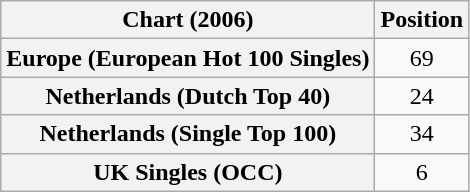<table class="wikitable sortable plainrowheaders" style="text-align:center">
<tr>
<th>Chart (2006)</th>
<th>Position</th>
</tr>
<tr>
<th scope="row">Europe (European Hot 100 Singles)</th>
<td>69</td>
</tr>
<tr>
<th scope="row">Netherlands (Dutch Top 40)</th>
<td>24</td>
</tr>
<tr>
<th scope="row">Netherlands (Single Top 100)</th>
<td>34</td>
</tr>
<tr>
<th scope="row">UK Singles (OCC)</th>
<td>6</td>
</tr>
</table>
